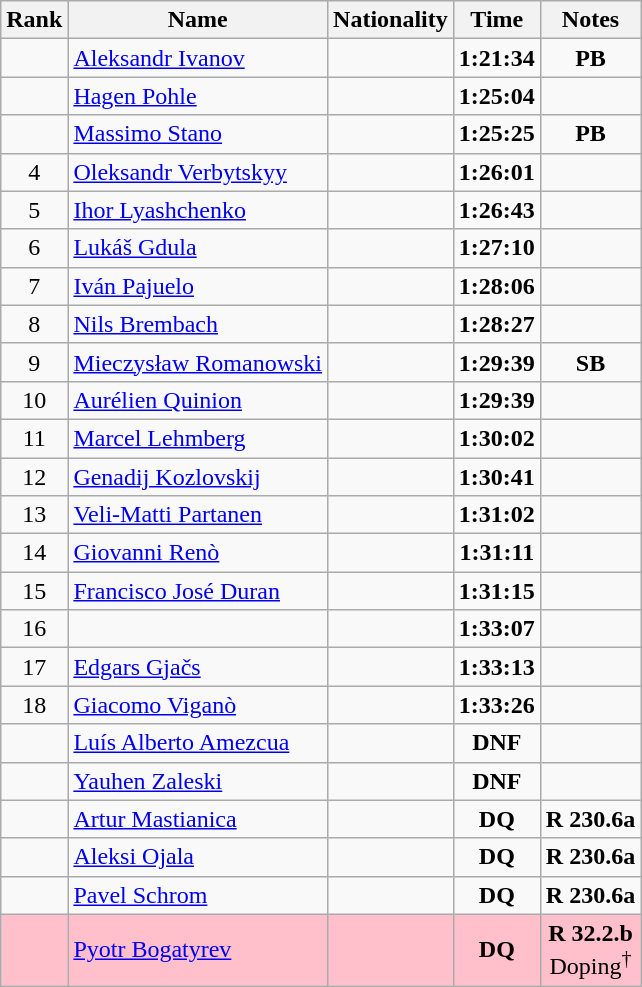<table class="wikitable sortable" style="text-align:center">
<tr>
<th>Rank</th>
<th>Name</th>
<th>Nationality</th>
<th>Time</th>
<th>Notes</th>
</tr>
<tr>
<td></td>
<td align=left><a href='#'>Aleksandr Ivanov</a></td>
<td align=left></td>
<td><strong>1:21:34</strong></td>
<td><strong>PB</strong></td>
</tr>
<tr>
<td></td>
<td align=left><a href='#'>Hagen Pohle</a></td>
<td align=left></td>
<td><strong>1:25:04</strong></td>
<td></td>
</tr>
<tr>
<td></td>
<td align=left><a href='#'>Massimo Stano</a></td>
<td align=left></td>
<td><strong>1:25:25</strong></td>
<td><strong>PB</strong></td>
</tr>
<tr>
<td>4</td>
<td align=left><a href='#'>Oleksandr Verbytskyy</a></td>
<td align=left></td>
<td><strong>1:26:01</strong></td>
<td></td>
</tr>
<tr>
<td>5</td>
<td align=left><a href='#'>Ihor Lyashchenko</a></td>
<td align=left></td>
<td><strong>1:26:43</strong></td>
<td></td>
</tr>
<tr>
<td>6</td>
<td align=left><a href='#'>Lukáš Gdula</a></td>
<td align=left></td>
<td><strong>1:27:10</strong></td>
<td></td>
</tr>
<tr>
<td>7</td>
<td align=left><a href='#'>Iván Pajuelo</a></td>
<td align=left></td>
<td><strong>1:28:06</strong></td>
<td></td>
</tr>
<tr>
<td>8</td>
<td align=left><a href='#'>Nils Brembach</a></td>
<td align=left></td>
<td><strong>1:28:27</strong></td>
<td></td>
</tr>
<tr>
<td>9</td>
<td align=left><a href='#'>Mieczysław Romanowski</a></td>
<td align=left></td>
<td><strong>1:29:39</strong></td>
<td><strong>SB</strong></td>
</tr>
<tr>
<td>10</td>
<td align=left><a href='#'>Aurélien Quinion</a></td>
<td align=left></td>
<td><strong>1:29:39</strong></td>
<td></td>
</tr>
<tr>
<td>11</td>
<td align=left><a href='#'>Marcel Lehmberg</a></td>
<td align=left></td>
<td><strong>1:30:02</strong></td>
<td></td>
</tr>
<tr>
<td>12</td>
<td align=left><a href='#'>Genadij Kozlovskij</a></td>
<td align=left></td>
<td><strong>1:30:41</strong></td>
<td></td>
</tr>
<tr>
<td>13</td>
<td align=left><a href='#'>Veli-Matti Partanen</a></td>
<td align=left></td>
<td><strong>1:31:02</strong></td>
<td></td>
</tr>
<tr>
<td>14</td>
<td align=left><a href='#'>Giovanni Renò</a></td>
<td align=left></td>
<td><strong>1:31:11</strong></td>
<td></td>
</tr>
<tr>
<td>15</td>
<td align=left><a href='#'>Francisco José Duran</a></td>
<td align=left></td>
<td><strong>1:31:15</strong></td>
<td></td>
</tr>
<tr>
<td>16</td>
<td align=left></td>
<td align=left></td>
<td><strong>1:33:07</strong></td>
<td></td>
</tr>
<tr>
<td>17</td>
<td align=left><a href='#'>Edgars Gjačs</a></td>
<td align=left></td>
<td><strong>1:33:13</strong></td>
<td></td>
</tr>
<tr>
<td>18</td>
<td align=left><a href='#'>Giacomo Viganò</a></td>
<td align=left></td>
<td><strong>1:33:26</strong></td>
<td></td>
</tr>
<tr>
<td></td>
<td align=left><a href='#'>Luís Alberto Amezcua</a></td>
<td align=left></td>
<td><strong>DNF</strong></td>
<td></td>
</tr>
<tr>
<td></td>
<td align=left><a href='#'>Yauhen Zaleski</a></td>
<td align=left></td>
<td><strong>DNF</strong></td>
<td></td>
</tr>
<tr>
<td></td>
<td align=left><a href='#'>Artur Mastianica</a></td>
<td align=left></td>
<td><strong>DQ</strong></td>
<td><strong>R 230.6a</strong></td>
</tr>
<tr>
<td></td>
<td align=left><a href='#'>Aleksi Ojala</a></td>
<td align=left></td>
<td><strong>DQ</strong></td>
<td><strong>R 230.6a</strong></td>
</tr>
<tr>
<td></td>
<td align=left><a href='#'>Pavel Schrom</a></td>
<td align=left></td>
<td><strong>DQ</strong></td>
<td><strong>R 230.6a</strong></td>
</tr>
<tr bgcolor=pink>
<td></td>
<td align=left><a href='#'>Pyotr Bogatyrev</a></td>
<td align=left></td>
<td><strong>DQ</strong></td>
<td><strong>R 32.2.b</strong><br>Doping<sup>†</sup></td>
</tr>
</table>
